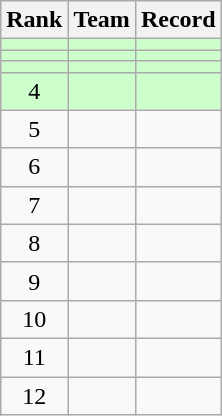<table class=wikitable style="text-align:center;">
<tr>
<th>Rank</th>
<th>Team</th>
<th>Record</th>
</tr>
<tr bgcolor=ccffcc>
<td></td>
<td align=left></td>
<td></td>
</tr>
<tr bgcolor=ccffcc>
<td></td>
<td align=left></td>
<td></td>
</tr>
<tr bgcolor=ccffcc>
<td></td>
<td align=left></td>
<td></td>
</tr>
<tr bgcolor=ccffcc>
<td>4</td>
<td align=left></td>
<td></td>
</tr>
<tr>
<td>5</td>
<td align=left></td>
<td></td>
</tr>
<tr>
<td>6</td>
<td align=left></td>
<td></td>
</tr>
<tr>
<td>7</td>
<td align=left></td>
<td></td>
</tr>
<tr>
<td>8</td>
<td align=left></td>
<td></td>
</tr>
<tr>
<td>9</td>
<td align=left></td>
<td></td>
</tr>
<tr>
<td>10</td>
<td align=left></td>
<td></td>
</tr>
<tr>
<td>11</td>
<td align=left></td>
<td></td>
</tr>
<tr>
<td>12</td>
<td align=left></td>
<td></td>
</tr>
</table>
